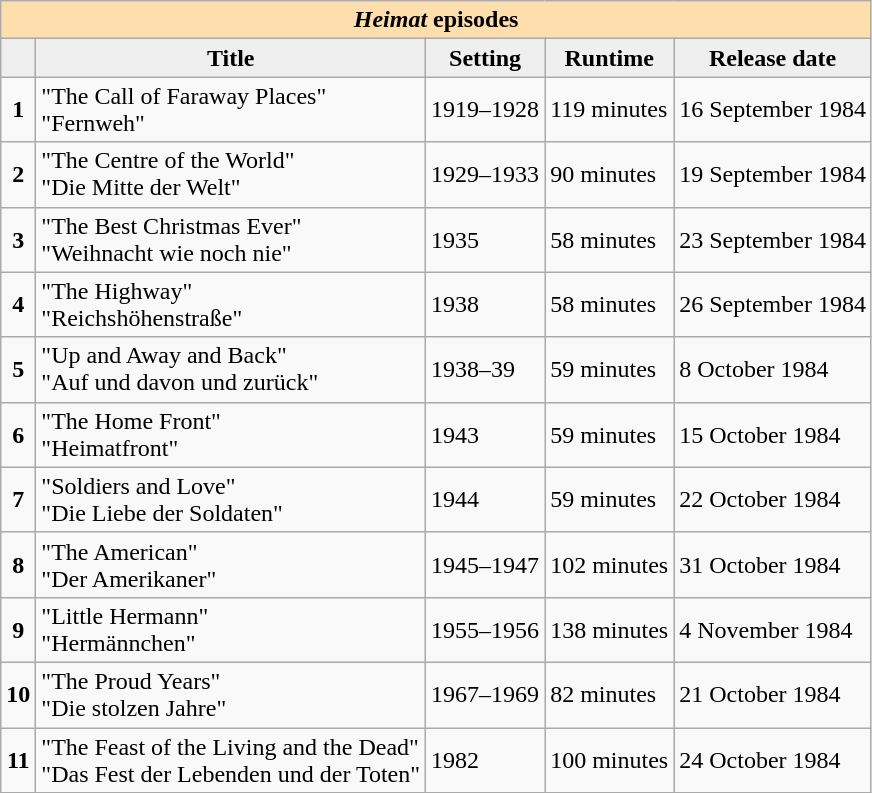<table class="wikitable">
<tr>
<th colspan="6" style="background:#FFDEAD;"><em>Heimat</em> episodes</th>
</tr>
<tr>
<th style="background:#efefef;"></th>
<th style="background:#efefef;">Title</th>
<th style="background:#efefef;">Setting</th>
<th style="background:#efefef;">Runtime</th>
<th style="background:#efefef;">Release date</th>
</tr>
<tr>
<td align="center"><strong>1</strong></td>
<td>"The Call of Faraway Places"<br>"Fernweh"</td>
<td>1919–1928</td>
<td>119 minutes</td>
<td>16 September 1984</td>
</tr>
<tr>
<td align="center"><strong>2</strong></td>
<td>"The Centre of the World"<br>"Die Mitte der Welt"</td>
<td>1929–1933</td>
<td>90 minutes</td>
<td>19 September 1984</td>
</tr>
<tr>
<td align="center"><strong>3</strong></td>
<td>"The Best Christmas Ever"<br>"Weihnacht wie noch nie"</td>
<td>1935</td>
<td>58 minutes</td>
<td>23 September 1984</td>
</tr>
<tr>
<td align="center"><strong>4</strong></td>
<td>"The Highway"<br>"Reichshöhenstraße"</td>
<td>1938</td>
<td>58 minutes</td>
<td>26 September 1984</td>
</tr>
<tr>
<td align="center"><strong>5</strong></td>
<td>"Up and Away and Back"<br>"Auf und davon und zurück"</td>
<td>1938–39</td>
<td>59 minutes</td>
<td>8 October 1984</td>
</tr>
<tr>
<td align="center"><strong>6</strong></td>
<td>"The Home Front"<br>"Heimatfront"</td>
<td>1943</td>
<td>59 minutes</td>
<td>15 October 1984</td>
</tr>
<tr>
<td align="center"><strong>7</strong></td>
<td>"Soldiers and Love"<br>"Die Liebe der Soldaten"</td>
<td>1944</td>
<td>59 minutes</td>
<td>22 October 1984</td>
</tr>
<tr>
<td align="center"><strong>8</strong></td>
<td>"The American"<br>"Der Amerikaner"</td>
<td>1945–1947</td>
<td>102 minutes</td>
<td>31 October 1984</td>
</tr>
<tr>
<td align="center"><strong>9</strong></td>
<td>"Little Hermann"<br>"Hermännchen"</td>
<td>1955–1956</td>
<td>138 minutes</td>
<td>4 November 1984</td>
</tr>
<tr>
<td align="center"><strong>10</strong></td>
<td>"The Proud Years"<br>"Die stolzen Jahre"</td>
<td>1967–1969</td>
<td>82 minutes</td>
<td>21 October 1984</td>
</tr>
<tr>
<td align="center"><strong>11</strong></td>
<td>"The Feast of the Living and the Dead"<br>"Das Fest der Lebenden und der Toten"</td>
<td>1982</td>
<td>100 minutes</td>
<td>24 October 1984</td>
</tr>
</table>
